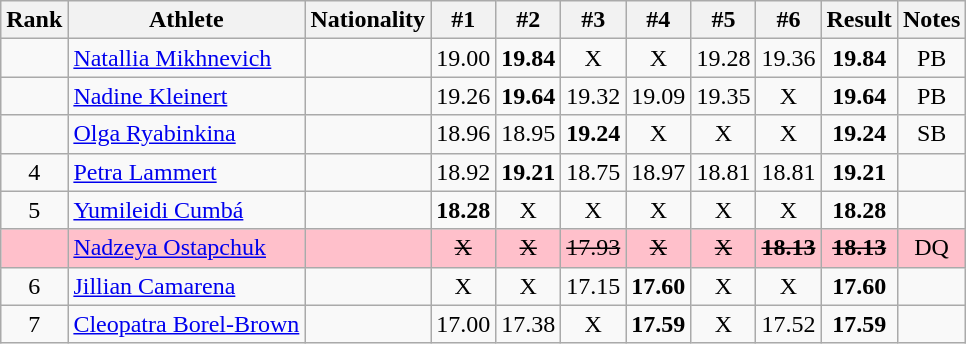<table class="wikitable" style="text-align:center">
<tr>
<th>Rank</th>
<th>Athlete</th>
<th>Nationality</th>
<th>#1</th>
<th>#2</th>
<th>#3</th>
<th>#4</th>
<th>#5</th>
<th>#6</th>
<th>Result</th>
<th>Notes</th>
</tr>
<tr>
<td></td>
<td align=left><a href='#'>Natallia Mikhnevich</a></td>
<td align=left></td>
<td>19.00</td>
<td><strong>19.84</strong></td>
<td>X</td>
<td>X</td>
<td>19.28</td>
<td>19.36</td>
<td><strong>19.84</strong></td>
<td>PB</td>
</tr>
<tr>
<td></td>
<td align=left><a href='#'>Nadine Kleinert</a></td>
<td align=left></td>
<td>19.26</td>
<td><strong>19.64</strong></td>
<td>19.32</td>
<td>19.09</td>
<td>19.35</td>
<td>X</td>
<td><strong>19.64</strong></td>
<td>PB</td>
</tr>
<tr>
<td></td>
<td align=left><a href='#'>Olga Ryabinkina</a></td>
<td align=left></td>
<td>18.96</td>
<td>18.95</td>
<td><strong>19.24</strong></td>
<td>X</td>
<td>X</td>
<td>X</td>
<td><strong>19.24</strong></td>
<td>SB</td>
</tr>
<tr>
<td>4</td>
<td align=left><a href='#'>Petra Lammert</a></td>
<td align=left></td>
<td>18.92</td>
<td><strong>19.21</strong></td>
<td>18.75</td>
<td>18.97</td>
<td>18.81</td>
<td>18.81</td>
<td><strong>19.21</strong></td>
<td></td>
</tr>
<tr>
<td>5</td>
<td align=left><a href='#'>Yumileidi Cumbá</a></td>
<td align=left></td>
<td><strong>18.28</strong></td>
<td>X</td>
<td>X</td>
<td>X</td>
<td>X</td>
<td>X</td>
<td><strong>18.28</strong></td>
<td></td>
</tr>
<tr bgcolor=pink>
<td></td>
<td align=left><a href='#'>Nadzeya Ostapchuk</a></td>
<td align=left></td>
<td><s>X </s></td>
<td><s>X </s></td>
<td><s>17.93 </s></td>
<td><s>X </s></td>
<td><s>X </s></td>
<td><s><strong>18.13</strong> </s></td>
<td><s><strong>18.13</strong> </s></td>
<td>DQ</td>
</tr>
<tr>
<td>6</td>
<td align=left><a href='#'>Jillian Camarena</a></td>
<td align=left></td>
<td>X</td>
<td>X</td>
<td>17.15</td>
<td><strong>17.60</strong></td>
<td>X</td>
<td>X</td>
<td><strong>17.60</strong></td>
<td></td>
</tr>
<tr>
<td>7</td>
<td align=left><a href='#'>Cleopatra Borel-Brown</a></td>
<td align=left></td>
<td>17.00</td>
<td>17.38</td>
<td>X</td>
<td><strong>17.59</strong></td>
<td>X</td>
<td>17.52</td>
<td><strong>17.59</strong></td>
<td></td>
</tr>
</table>
